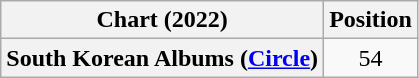<table class="wikitable plainrowheaders" style="text-align:center">
<tr>
<th scope="col">Chart (2022)</th>
<th scope="col">Position</th>
</tr>
<tr>
<th scope="row">South Korean Albums (<a href='#'>Circle</a>)</th>
<td>54</td>
</tr>
</table>
